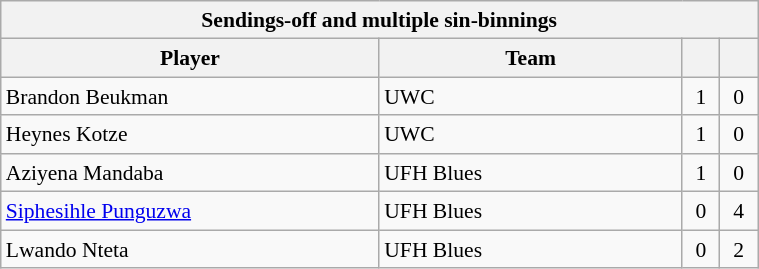<table class="wikitable collapsible sortable" style="text-align:center; line-height:130%; font-size:90%; width:40%;">
<tr>
<th colspan=4>Sendings-off and multiple sin-binnings</th>
</tr>
<tr>
<th style="width:50%;">Player</th>
<th style="width:40%;">Team</th>
<th style="width:5%;"></th>
<th style="width:5%;"><br></th>
</tr>
<tr>
<td style="text-align:left;">Brandon Beukman</td>
<td style="text-align:left;">UWC</td>
<td>1</td>
<td>0</td>
</tr>
<tr>
<td style="text-align:left;">Heynes Kotze</td>
<td style="text-align:left;">UWC</td>
<td>1</td>
<td>0</td>
</tr>
<tr>
<td style="text-align:left;">Aziyena Mandaba</td>
<td style="text-align:left;">UFH Blues</td>
<td>1</td>
<td>0</td>
</tr>
<tr>
<td style="text-align:left;"><a href='#'>Siphesihle Punguzwa</a></td>
<td style="text-align:left;">UFH Blues</td>
<td>0</td>
<td>4</td>
</tr>
<tr>
<td style="text-align:left;">Lwando Nteta</td>
<td style="text-align:left;">UFH Blues</td>
<td>0</td>
<td>2</td>
</tr>
</table>
